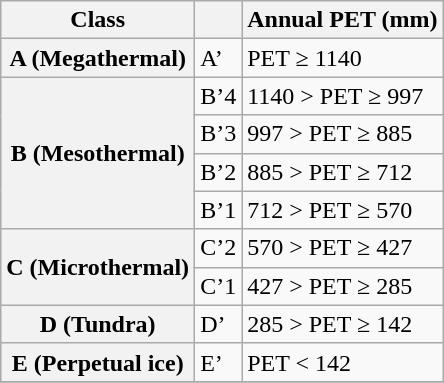<table class="wikitable floatright">
<tr>
<th>Class</th>
<th></th>
<th>Annual PET (mm)</th>
</tr>
<tr>
<th scope="row"  rowspan="1">A (Megathermal)</th>
<td>A’</td>
<td>PET ≥ 1140</td>
</tr>
<tr>
<th scope="row"  rowspan="4">B (Mesothermal)</th>
<td>B’4</td>
<td>1140 > PET ≥ 997</td>
</tr>
<tr>
<td>B’3</td>
<td>997 > PET ≥ 885</td>
</tr>
<tr>
<td>B’2</td>
<td>885 > PET ≥ 712</td>
</tr>
<tr>
<td>B’1</td>
<td>712 > PET ≥ 570</td>
</tr>
<tr>
<th scope="row"  rowspan="2">C (Microthermal)</th>
<td>C’2</td>
<td>570 > PET ≥ 427</td>
</tr>
<tr>
<td>C’1</td>
<td>427 > PET ≥ 285</td>
</tr>
<tr>
<th scope="row"  rowspan="1">D (Tundra)</th>
<td>D’</td>
<td>285 > PET ≥ 142</td>
</tr>
<tr>
<th scope="row"  rowspan="1">E (Perpetual ice)</th>
<td>E’</td>
<td>PET < 142</td>
</tr>
<tr>
</tr>
</table>
